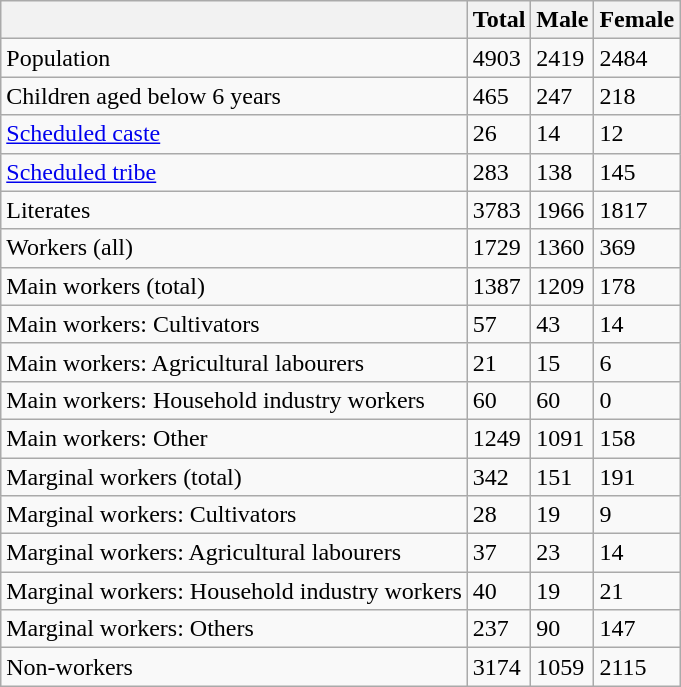<table class="wikitable sortable">
<tr>
<th></th>
<th>Total</th>
<th>Male</th>
<th>Female</th>
</tr>
<tr>
<td>Population</td>
<td>4903</td>
<td>2419</td>
<td>2484</td>
</tr>
<tr>
<td>Children aged below 6 years</td>
<td>465</td>
<td>247</td>
<td>218</td>
</tr>
<tr>
<td><a href='#'>Scheduled caste</a></td>
<td>26</td>
<td>14</td>
<td>12</td>
</tr>
<tr>
<td><a href='#'>Scheduled tribe</a></td>
<td>283</td>
<td>138</td>
<td>145</td>
</tr>
<tr>
<td>Literates</td>
<td>3783</td>
<td>1966</td>
<td>1817</td>
</tr>
<tr>
<td>Workers (all)</td>
<td>1729</td>
<td>1360</td>
<td>369</td>
</tr>
<tr>
<td>Main workers (total)</td>
<td>1387</td>
<td>1209</td>
<td>178</td>
</tr>
<tr>
<td>Main workers: Cultivators</td>
<td>57</td>
<td>43</td>
<td>14</td>
</tr>
<tr>
<td>Main workers: Agricultural labourers</td>
<td>21</td>
<td>15</td>
<td>6</td>
</tr>
<tr>
<td>Main workers: Household industry workers</td>
<td>60</td>
<td>60</td>
<td>0</td>
</tr>
<tr>
<td>Main workers: Other</td>
<td>1249</td>
<td>1091</td>
<td>158</td>
</tr>
<tr>
<td>Marginal workers (total)</td>
<td>342</td>
<td>151</td>
<td>191</td>
</tr>
<tr>
<td>Marginal workers: Cultivators</td>
<td>28</td>
<td>19</td>
<td>9</td>
</tr>
<tr>
<td>Marginal workers: Agricultural labourers</td>
<td>37</td>
<td>23</td>
<td>14</td>
</tr>
<tr>
<td>Marginal workers: Household industry workers</td>
<td>40</td>
<td>19</td>
<td>21</td>
</tr>
<tr>
<td>Marginal workers: Others</td>
<td>237</td>
<td>90</td>
<td>147</td>
</tr>
<tr>
<td>Non-workers</td>
<td>3174</td>
<td>1059</td>
<td>2115</td>
</tr>
</table>
